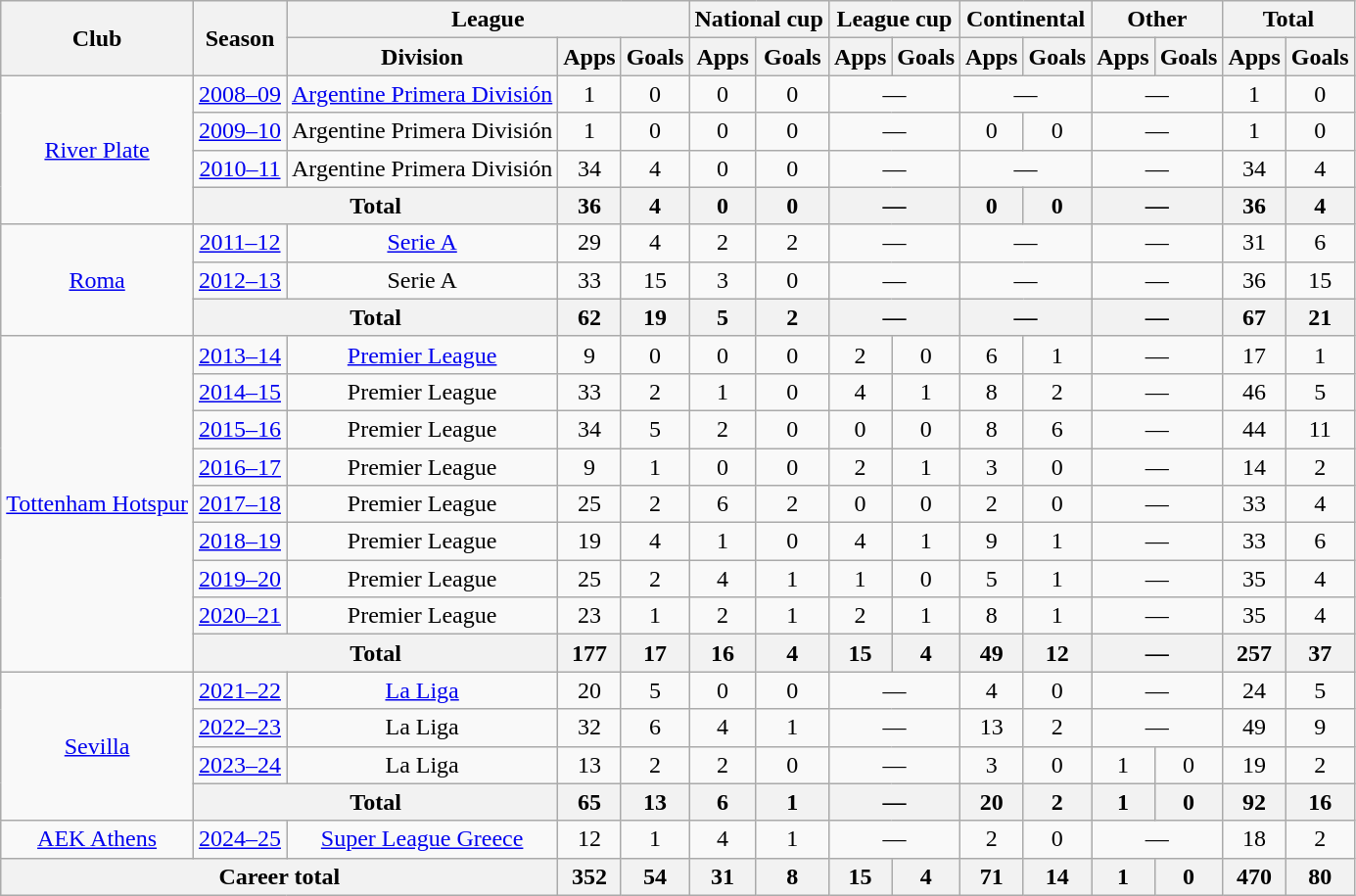<table class="wikitable" style="text-align:center">
<tr>
<th rowspan="2">Club</th>
<th rowspan="2">Season</th>
<th colspan="3">League</th>
<th colspan="2">National cup</th>
<th colspan="2">League cup</th>
<th colspan="2">Continental</th>
<th colspan="2">Other</th>
<th colspan="2">Total</th>
</tr>
<tr>
<th>Division</th>
<th>Apps</th>
<th>Goals</th>
<th>Apps</th>
<th>Goals</th>
<th>Apps</th>
<th>Goals</th>
<th>Apps</th>
<th>Goals</th>
<th>Apps</th>
<th>Goals</th>
<th>Apps</th>
<th>Goals</th>
</tr>
<tr>
<td rowspan="4"><a href='#'>River Plate</a></td>
<td><a href='#'>2008–09</a></td>
<td><a href='#'>Argentine Primera División</a></td>
<td>1</td>
<td>0</td>
<td>0</td>
<td>0</td>
<td colspan="2">—</td>
<td colspan="2">—</td>
<td colspan="2">—</td>
<td>1</td>
<td>0</td>
</tr>
<tr>
<td><a href='#'>2009–10</a></td>
<td>Argentine Primera División</td>
<td>1</td>
<td>0</td>
<td>0</td>
<td>0</td>
<td colspan="2">—</td>
<td>0</td>
<td>0</td>
<td colspan="2">—</td>
<td>1</td>
<td>0</td>
</tr>
<tr>
<td><a href='#'>2010–11</a></td>
<td>Argentine Primera División</td>
<td>34</td>
<td>4</td>
<td>0</td>
<td>0</td>
<td colspan="2">—</td>
<td colspan="2">—</td>
<td colspan="2">—</td>
<td>34</td>
<td>4</td>
</tr>
<tr>
<th colspan="2">Total</th>
<th>36</th>
<th>4</th>
<th>0</th>
<th>0</th>
<th colspan=2>—</th>
<th>0</th>
<th>0</th>
<th colspan="2">—</th>
<th>36</th>
<th>4</th>
</tr>
<tr>
<td rowspan="3"><a href='#'>Roma</a></td>
<td><a href='#'>2011–12</a></td>
<td><a href='#'>Serie A</a></td>
<td>29</td>
<td>4</td>
<td>2</td>
<td>2</td>
<td colspan="2">—</td>
<td colspan="2">—</td>
<td colspan="2">—</td>
<td>31</td>
<td>6</td>
</tr>
<tr>
<td><a href='#'>2012–13</a></td>
<td>Serie A</td>
<td>33</td>
<td>15</td>
<td>3</td>
<td>0</td>
<td colspan="2">—</td>
<td colspan="2">—</td>
<td colspan="2">—</td>
<td>36</td>
<td>15</td>
</tr>
<tr>
<th colspan="2">Total</th>
<th>62</th>
<th>19</th>
<th>5</th>
<th>2</th>
<th colspan="2">—</th>
<th colspan="2">—</th>
<th colspan="2">—</th>
<th>67</th>
<th>21</th>
</tr>
<tr>
<td rowspan="9"><a href='#'>Tottenham Hotspur</a></td>
<td><a href='#'>2013–14</a></td>
<td><a href='#'>Premier League</a></td>
<td>9</td>
<td>0</td>
<td>0</td>
<td>0</td>
<td>2</td>
<td>0</td>
<td>6</td>
<td>1</td>
<td colspan="2">—</td>
<td>17</td>
<td>1</td>
</tr>
<tr>
<td><a href='#'>2014–15</a></td>
<td>Premier League</td>
<td>33</td>
<td>2</td>
<td>1</td>
<td>0</td>
<td>4</td>
<td>1</td>
<td>8</td>
<td>2</td>
<td colspan="2">—</td>
<td>46</td>
<td>5</td>
</tr>
<tr>
<td><a href='#'>2015–16</a></td>
<td>Premier League</td>
<td>34</td>
<td>5</td>
<td>2</td>
<td>0</td>
<td>0</td>
<td>0</td>
<td>8</td>
<td>6</td>
<td colspan="2">—</td>
<td>44</td>
<td>11</td>
</tr>
<tr>
<td><a href='#'>2016–17</a></td>
<td>Premier League</td>
<td>9</td>
<td>1</td>
<td>0</td>
<td>0</td>
<td>2</td>
<td>1</td>
<td>3</td>
<td>0</td>
<td colspan="2">—</td>
<td>14</td>
<td>2</td>
</tr>
<tr>
<td><a href='#'>2017–18</a></td>
<td>Premier League</td>
<td>25</td>
<td>2</td>
<td>6</td>
<td>2</td>
<td>0</td>
<td>0</td>
<td>2</td>
<td>0</td>
<td colspan="2">—</td>
<td>33</td>
<td>4</td>
</tr>
<tr>
<td><a href='#'>2018–19</a></td>
<td>Premier League</td>
<td>19</td>
<td>4</td>
<td>1</td>
<td>0</td>
<td>4</td>
<td>1</td>
<td>9</td>
<td>1</td>
<td colspan="2">—</td>
<td>33</td>
<td>6</td>
</tr>
<tr>
<td><a href='#'>2019–20</a></td>
<td>Premier League</td>
<td>25</td>
<td>2</td>
<td>4</td>
<td>1</td>
<td>1</td>
<td>0</td>
<td>5</td>
<td>1</td>
<td colspan="2">—</td>
<td>35</td>
<td>4</td>
</tr>
<tr>
<td><a href='#'>2020–21</a></td>
<td>Premier League</td>
<td>23</td>
<td>1</td>
<td>2</td>
<td>1</td>
<td>2</td>
<td>1</td>
<td>8</td>
<td>1</td>
<td colspan="2">—</td>
<td>35</td>
<td>4</td>
</tr>
<tr>
<th colspan="2">Total</th>
<th>177</th>
<th>17</th>
<th>16</th>
<th>4</th>
<th>15</th>
<th>4</th>
<th>49</th>
<th>12</th>
<th colspan="2">—</th>
<th>257</th>
<th>37</th>
</tr>
<tr>
<td rowspan="4"><a href='#'>Sevilla</a></td>
<td><a href='#'>2021–22</a></td>
<td><a href='#'>La Liga</a></td>
<td>20</td>
<td>5</td>
<td>0</td>
<td>0</td>
<td colspan="2">—</td>
<td>4</td>
<td>0</td>
<td colspan="2">—</td>
<td>24</td>
<td>5</td>
</tr>
<tr>
<td><a href='#'>2022–23</a></td>
<td>La Liga</td>
<td>32</td>
<td>6</td>
<td>4</td>
<td>1</td>
<td colspan="2">—</td>
<td>13</td>
<td>2</td>
<td colspan="2">—</td>
<td>49</td>
<td>9</td>
</tr>
<tr>
<td><a href='#'>2023–24</a></td>
<td>La Liga</td>
<td>13</td>
<td>2</td>
<td>2</td>
<td>0</td>
<td colspan="2">—</td>
<td>3</td>
<td>0</td>
<td>1</td>
<td>0</td>
<td>19</td>
<td>2</td>
</tr>
<tr>
<th colspan="2">Total</th>
<th>65</th>
<th>13</th>
<th>6</th>
<th>1</th>
<th colspan="2">—</th>
<th>20</th>
<th>2</th>
<th>1</th>
<th>0</th>
<th>92</th>
<th>16</th>
</tr>
<tr>
<td><a href='#'>AEK Athens</a></td>
<td><a href='#'>2024–25</a></td>
<td><a href='#'>Super League Greece</a></td>
<td>12</td>
<td>1</td>
<td>4</td>
<td>1</td>
<td colspan="2">—</td>
<td>2</td>
<td>0</td>
<td colspan="2">—</td>
<td>18</td>
<td>2</td>
</tr>
<tr>
<th colspan="3">Career total</th>
<th>352</th>
<th>54</th>
<th>31</th>
<th>8</th>
<th>15</th>
<th>4</th>
<th>71</th>
<th>14</th>
<th>1</th>
<th>0</th>
<th>470</th>
<th>80</th>
</tr>
</table>
